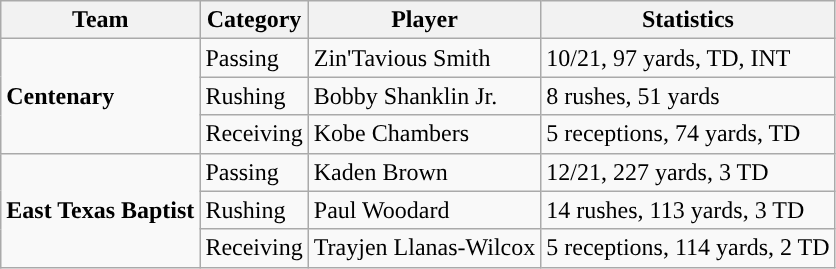<table class="wikitable" style="float: left;">
<tr>
<th>Team</th>
<th>Category</th>
<th>Player</th>
<th>Statistics</th>
</tr>
<tr>
<td rowspan=3><strong>Centenary</strong></td>
<td>Passing</td>
<td>Zin'Tavious Smith</td>
<td>10/21, 97 yards, TD, INT</td>
</tr>
<tr>
<td>Rushing</td>
<td>Bobby Shanklin Jr.</td>
<td>8 rushes, 51 yards</td>
</tr>
<tr>
<td>Receiving</td>
<td>Kobe Chambers</td>
<td>5 receptions, 74 yards, TD</td>
</tr>
<tr>
<td rowspan=3><strong>East Texas Baptist</strong></td>
<td>Passing</td>
<td>Kaden Brown</td>
<td>12/21, 227 yards, 3 TD</td>
</tr>
<tr>
<td>Rushing</td>
<td>Paul Woodard</td>
<td>14 rushes, 113 yards, 3 TD</td>
</tr>
<tr>
<td>Receiving</td>
<td>Trayjen Llanas-Wilcox</td>
<td>5 receptions, 114 yards, 2 TD</td>
</tr>
</table>
